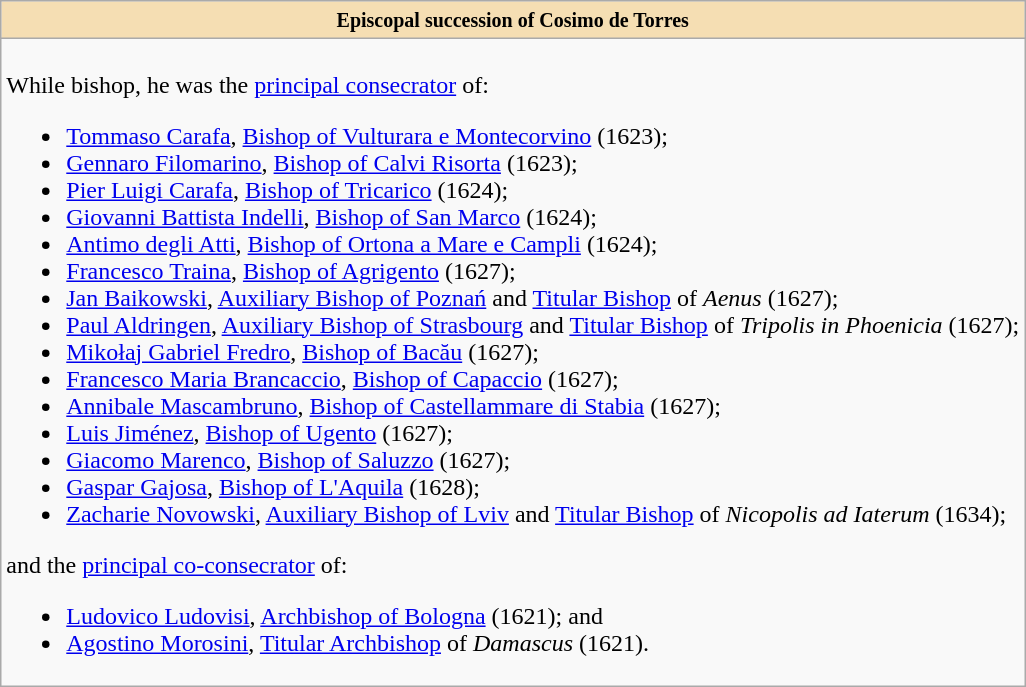<table role="presentation" class="wikitable mw-collapsible mw-collapsed"|>
<tr>
<th style="background:#F5DEB3"><small>Episcopal succession of Cosimo de Torres </small></th>
</tr>
<tr>
<td><br>While bishop, he was the <a href='#'>principal consecrator</a> of:<ul><li><a href='#'>Tommaso Carafa</a>, <a href='#'>Bishop of Vulturara e Montecorvino</a> (1623);</li><li><a href='#'>Gennaro Filomarino</a>, <a href='#'>Bishop of Calvi Risorta</a> (1623);</li><li><a href='#'>Pier Luigi Carafa</a>, <a href='#'>Bishop of Tricarico</a> (1624);</li><li><a href='#'>Giovanni Battista Indelli</a>, <a href='#'>Bishop of San Marco</a> (1624);</li><li><a href='#'>Antimo degli Atti</a>, <a href='#'>Bishop of Ortona a Mare e Campli</a> (1624);</li><li><a href='#'>Francesco Traina</a>, <a href='#'>Bishop of Agrigento</a> (1627);</li><li><a href='#'>Jan Baikowski</a>, <a href='#'>Auxiliary Bishop of Poznań</a> and <a href='#'>Titular Bishop</a> of <em>Aenus</em> (1627);</li><li><a href='#'>Paul Aldringen</a>, <a href='#'>Auxiliary Bishop of Strasbourg</a> and <a href='#'>Titular Bishop</a> of <em>Tripolis in Phoenicia</em> (1627);</li><li><a href='#'>Mikołaj Gabriel Fredro</a>, <a href='#'>Bishop of Bacău</a> (1627);</li><li><a href='#'>Francesco Maria Brancaccio</a>, <a href='#'>Bishop of Capaccio</a> (1627);</li><li><a href='#'>Annibale Mascambruno</a>, <a href='#'>Bishop of Castellammare di Stabia</a> (1627);</li><li><a href='#'>Luis Jiménez</a>, <a href='#'>Bishop of Ugento</a> (1627);</li><li><a href='#'>Giacomo Marenco</a>, <a href='#'>Bishop of Saluzzo</a> (1627);</li><li><a href='#'>Gaspar Gajosa</a>, <a href='#'>Bishop of L'Aquila</a> (1628);</li><li><a href='#'>Zacharie Novowski</a>, <a href='#'>Auxiliary Bishop of Lviv</a> and <a href='#'>Titular Bishop</a> of <em>Nicopolis ad Iaterum</em> (1634);</li></ul>and the <a href='#'>principal co-consecrator</a> of:<ul><li><a href='#'>Ludovico Ludovisi</a>, <a href='#'>Archbishop of Bologna</a> (1621); and</li><li><a href='#'>Agostino Morosini</a>, <a href='#'>Titular Archbishop</a> of <em>Damascus</em> (1621).</li></ul></td>
</tr>
</table>
